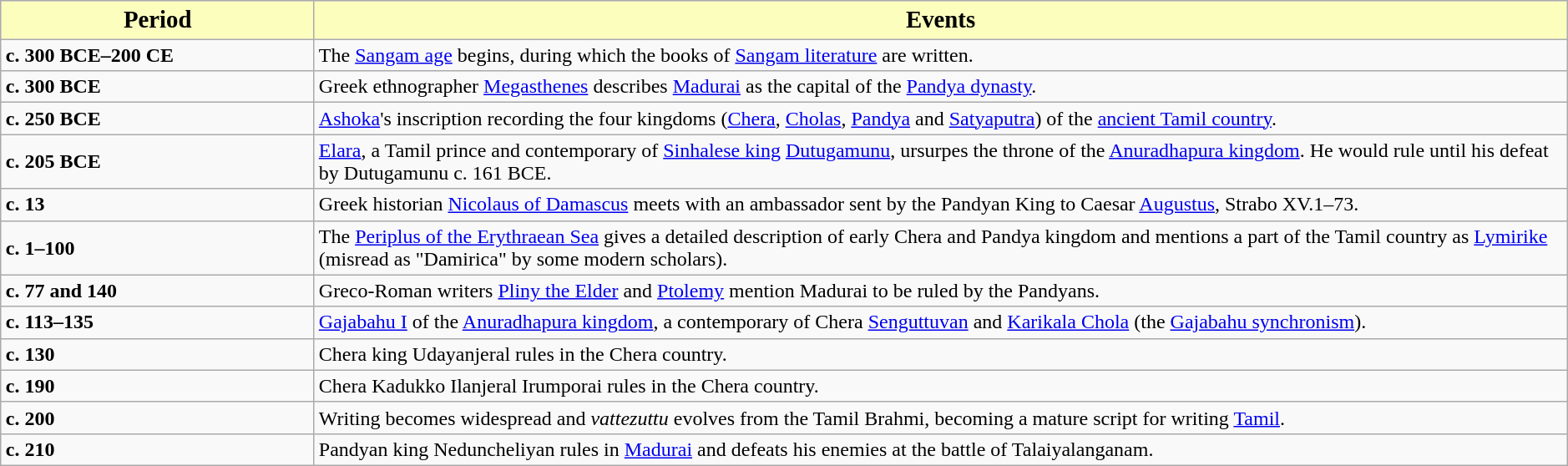<table class="wikitable" style="text-align:left; margin: auto; width:99%">
<tr>
<th scope="row" style="width: 20%; text-align:center; font-size:120%; background:#fcfebe; color:#000000;">Period</th>
<th scope="row" style="text-align:center; font-size:120%; background:#fcfebe; color:#000000;">Events</th>
</tr>
<tr>
<td><strong>c. 300 BCE–200 CE</strong></td>
<td>The <a href='#'>Sangam age</a> begins, during which the books of <a href='#'>Sangam literature</a> are written.</td>
</tr>
<tr>
<td><strong>c. 300 BCE</strong></td>
<td>Greek ethnographer <a href='#'>Megasthenes</a> describes <a href='#'>Madurai</a> as the capital of the <a href='#'>Pandya dynasty</a>.</td>
</tr>
<tr>
<td><strong>c. 250 BCE</strong></td>
<td><a href='#'>Ashoka</a>'s inscription recording the four kingdoms (<a href='#'>Chera</a>, <a href='#'>Cholas</a>, <a href='#'>Pandya</a> and <a href='#'>Satyaputra</a>) of the <a href='#'>ancient Tamil country</a>.</td>
</tr>
<tr>
<td><strong>c. 205 BCE</strong></td>
<td><a href='#'>Elara</a>, a Tamil prince and contemporary of <a href='#'>Sinhalese king</a> <a href='#'>Dutugamunu</a>, ursurpes the throne of the <a href='#'>Anuradhapura kingdom</a>. He would rule until his defeat by Dutugamunu c. 161 BCE.</td>
</tr>
<tr>
<td><strong>c. 13</strong></td>
<td>Greek historian <a href='#'>Nicolaus of Damascus</a> meets with an ambassador sent by the Pandyan King to Caesar <a href='#'>Augustus</a>, Strabo XV.1–73.</td>
</tr>
<tr>
<td><strong>c. 1–100</strong></td>
<td>The <a href='#'>Periplus of the Erythraean Sea</a> gives a detailed description of early Chera and Pandya kingdom and mentions a part of the Tamil country as <a href='#'>Lymirike</a> (misread as "Damirica" by some modern scholars).</td>
</tr>
<tr>
<td><strong>c. 77 and 140</strong></td>
<td>Greco-Roman writers <a href='#'>Pliny the Elder</a> and <a href='#'>Ptolemy</a> mention Madurai to be ruled by the Pandyans.</td>
</tr>
<tr>
<td><strong>c. 113–135</strong></td>
<td><a href='#'>Gajabahu I</a> of the <a href='#'>Anuradhapura kingdom</a>, a contemporary of Chera <a href='#'>Senguttuvan</a> and <a href='#'>Karikala Chola</a> (the <a href='#'>Gajabahu synchronism</a>).</td>
</tr>
<tr>
<td><strong>c. 130</strong></td>
<td>Chera king Udayanjeral rules in the Chera country.</td>
</tr>
<tr>
<td><strong>c. 190</strong></td>
<td>Chera Kadukko Ilanjeral Irumporai rules in the Chera country.</td>
</tr>
<tr>
<td><strong>c. 200</strong></td>
<td>Writing becomes widespread and <em>vattezuttu</em> evolves from the Tamil Brahmi, becoming a mature script for writing <a href='#'>Tamil</a>.</td>
</tr>
<tr>
<td><strong>c. 210</strong></td>
<td>Pandyan king Neduncheliyan rules in <a href='#'>Madurai</a> and defeats his enemies at the battle of Talaiyalanganam.</td>
</tr>
</table>
